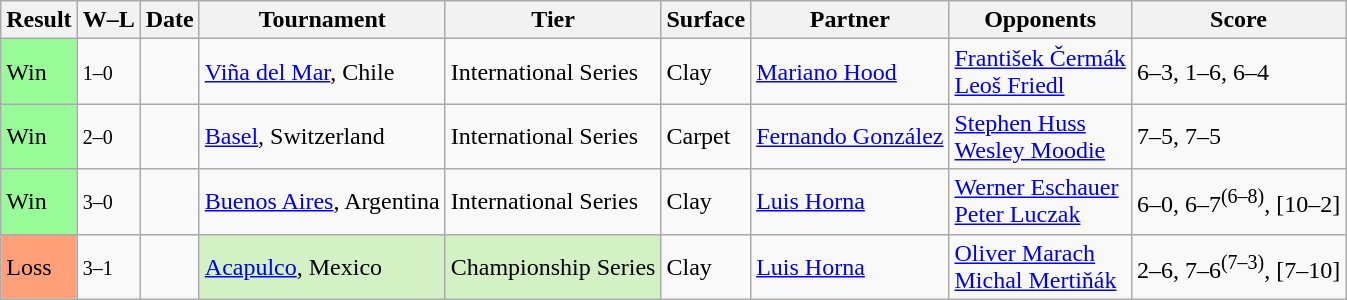<table class="sortable wikitable">
<tr>
<th>Result</th>
<th class="unsortable">W–L</th>
<th>Date</th>
<th>Tournament</th>
<th>Tier</th>
<th>Surface</th>
<th>Partner</th>
<th>Opponents</th>
<th class="unsortable">Score</th>
</tr>
<tr>
<td style="background:#98fb98;">Win</td>
<td><small>1–0</small></td>
<td><a href='#'></a></td>
<td><a href='#'>Viña del Mar</a>, Chile</td>
<td>International Series</td>
<td>Clay</td>
<td> <a href='#'>Mariano Hood</a></td>
<td> <a href='#'>František Čermák</a> <br>  <a href='#'>Leoš Friedl</a></td>
<td>6–3, 1–6, 6–4</td>
</tr>
<tr>
<td style="background:#98fb98;">Win</td>
<td><small>2–0</small></td>
<td><a href='#'></a></td>
<td><a href='#'>Basel</a>, Switzerland</td>
<td>International Series</td>
<td>Carpet</td>
<td> <a href='#'>Fernando González</a></td>
<td> <a href='#'>Stephen Huss</a> <br>  <a href='#'>Wesley Moodie</a></td>
<td>7–5, 7–5</td>
</tr>
<tr>
<td style="background:#98fb98;">Win</td>
<td><small>3–0</small></td>
<td><a href='#'></a></td>
<td><a href='#'>Buenos Aires</a>, Argentina</td>
<td>International Series</td>
<td>Clay</td>
<td> <a href='#'>Luis Horna</a></td>
<td> <a href='#'>Werner Eschauer</a> <br>  <a href='#'>Peter Luczak</a></td>
<td>6–0, 6–7<sup>(6–8)</sup>, [10–2]</td>
</tr>
<tr>
<td style="background:#ffa07a;">Loss</td>
<td><small>3–1</small></td>
<td><a href='#'></a></td>
<td style="background:#d4f1c5;"><a href='#'>Acapulco</a>, Mexico</td>
<td style="background:#d4f1c5;">Championship Series</td>
<td>Clay</td>
<td> <a href='#'>Luis Horna</a></td>
<td> <a href='#'>Oliver Marach</a> <br>  <a href='#'>Michal Mertiňák</a></td>
<td>2–6, 7–6<sup>(7–3)</sup>, [7–10]</td>
</tr>
</table>
